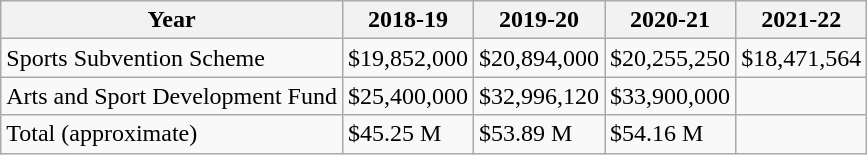<table class="wikitable">
<tr>
<th>Year</th>
<th>2018-19</th>
<th>2019-20</th>
<th>2020-21</th>
<th>2021-22</th>
</tr>
<tr>
<td>Sports Subvention Scheme</td>
<td>$19,852,000</td>
<td>$20,894,000</td>
<td>$20,255,250</td>
<td>$18,471,564</td>
</tr>
<tr>
<td>Arts and Sport Development Fund</td>
<td>$25,400,000</td>
<td>$32,996,120</td>
<td>$33,900,000</td>
<td></td>
</tr>
<tr>
<td>Total (approximate)</td>
<td>$45.25 M</td>
<td>$53.89 M</td>
<td>$54.16 M</td>
<td></td>
</tr>
</table>
